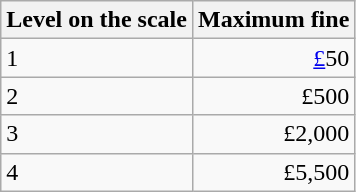<table class="wikitable">
<tr>
<th>Level on the scale</th>
<th>Maximum fine</th>
</tr>
<tr>
<td>1</td>
<td align="right"><a href='#'>£</a>50</td>
</tr>
<tr>
<td>2</td>
<td align="right">£500</td>
</tr>
<tr>
<td>3</td>
<td align="right">£2,000</td>
</tr>
<tr>
<td>4</td>
<td align="right">£5,500</td>
</tr>
</table>
